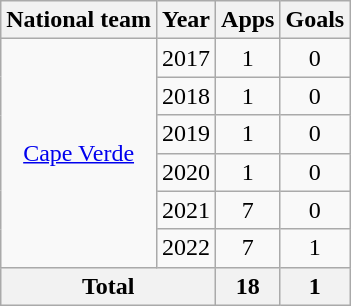<table class="wikitable" style="text-align:center">
<tr>
<th>National team</th>
<th>Year</th>
<th>Apps</th>
<th>Goals</th>
</tr>
<tr>
<td rowspan="6"><a href='#'>Cape Verde</a></td>
<td>2017</td>
<td>1</td>
<td>0</td>
</tr>
<tr>
<td>2018</td>
<td>1</td>
<td>0</td>
</tr>
<tr>
<td>2019</td>
<td>1</td>
<td>0</td>
</tr>
<tr>
<td>2020</td>
<td>1</td>
<td>0</td>
</tr>
<tr>
<td>2021</td>
<td>7</td>
<td>0</td>
</tr>
<tr>
<td>2022</td>
<td>7</td>
<td>1</td>
</tr>
<tr>
<th colspan="2">Total</th>
<th>18</th>
<th>1</th>
</tr>
</table>
